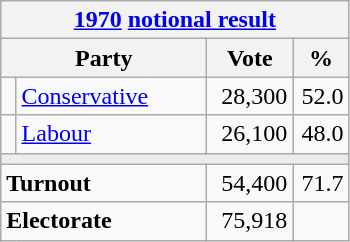<table class="wikitable">
<tr>
<th colspan="4"><a href='#'>1970</a> <a href='#'>notional result</a></th>
</tr>
<tr>
<th bgcolor="#DDDDFF" width="130px" colspan="2">Party</th>
<th bgcolor="#DDDDFF" width="50px">Vote</th>
<th bgcolor="#DDDDFF" width="30px">%</th>
</tr>
<tr>
<td></td>
<td><a href='#'>Conservative</a></td>
<td align=right>28,300</td>
<td align=right>52.0</td>
</tr>
<tr>
<td></td>
<td><a href='#'>Labour</a></td>
<td align=right>26,100</td>
<td align=right>48.0</td>
</tr>
<tr>
<td colspan="4" bgcolor="#EAECF0"></td>
</tr>
<tr>
<td colspan="2"><strong>Turnout</strong></td>
<td align=right>54,400</td>
<td align=right>71.7</td>
</tr>
<tr>
<td colspan="2"><strong>Electorate</strong></td>
<td align=right>75,918</td>
</tr>
</table>
